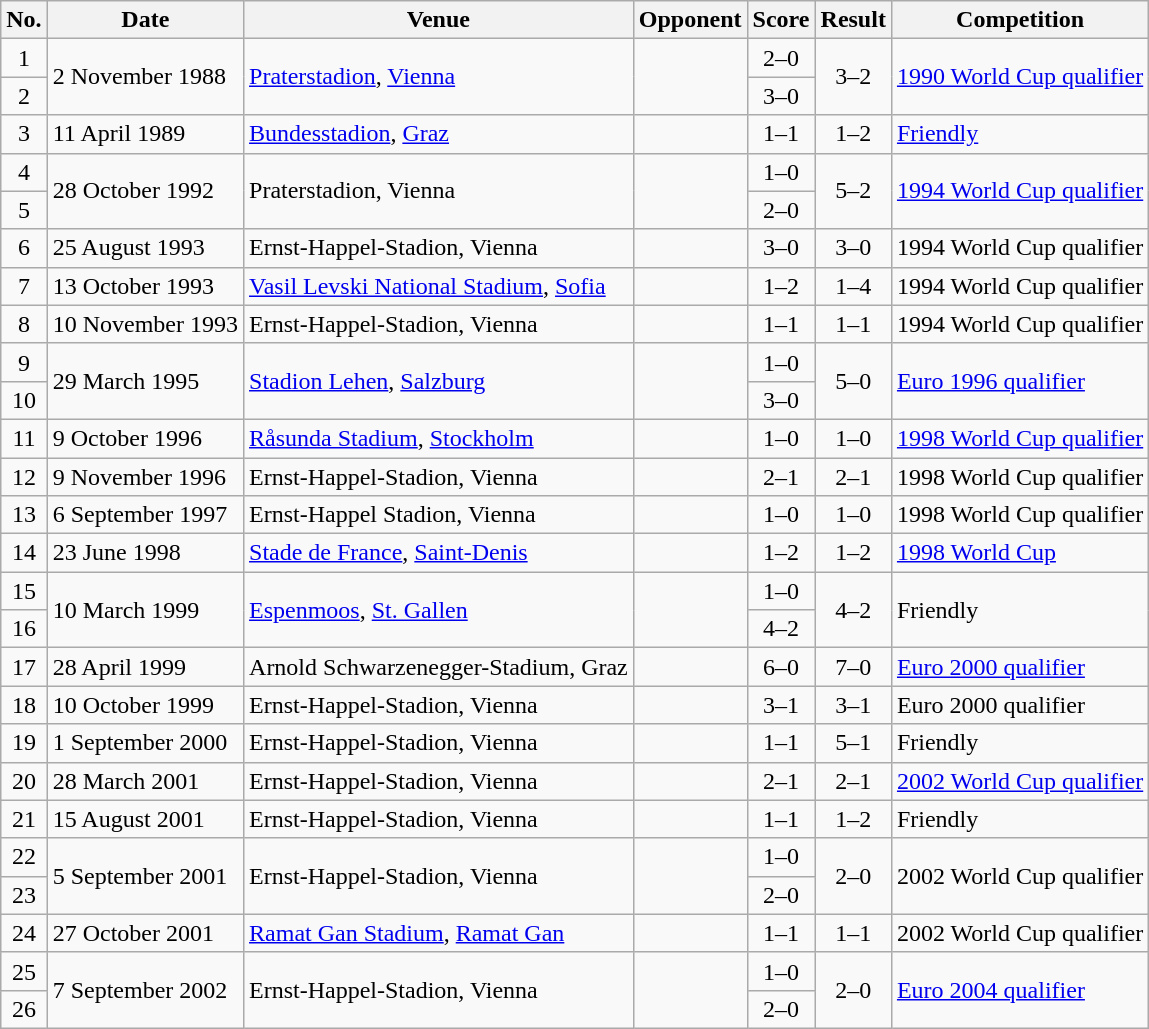<table class="wikitable sortable">
<tr>
<th scope="col">No.</th>
<th scope="col">Date</th>
<th scope="col">Venue</th>
<th scope="col">Opponent</th>
<th scope="col">Score</th>
<th scope="col">Result</th>
<th scope="col">Competition</th>
</tr>
<tr>
<td align="center">1</td>
<td rowspan="2">2 November 1988</td>
<td rowspan="2"><a href='#'>Praterstadion</a>, <a href='#'>Vienna</a></td>
<td rowspan="2"></td>
<td align="center">2–0</td>
<td rowspan="2" align="center">3–2</td>
<td rowspan="2"><a href='#'>1990 World Cup qualifier</a></td>
</tr>
<tr>
<td align="center">2</td>
<td align="center">3–0</td>
</tr>
<tr>
<td align="center">3</td>
<td>11 April 1989</td>
<td><a href='#'>Bundesstadion</a>, <a href='#'>Graz</a></td>
<td></td>
<td align="center">1–1</td>
<td align="center">1–2</td>
<td><a href='#'>Friendly</a></td>
</tr>
<tr>
<td align="center">4</td>
<td rowspan="2">28 October 1992</td>
<td rowspan="2">Praterstadion, Vienna</td>
<td rowspan="2"></td>
<td align="center">1–0</td>
<td rowspan="2" align="center">5–2</td>
<td rowspan="2"><a href='#'>1994 World Cup qualifier</a></td>
</tr>
<tr>
<td align="center">5</td>
<td align="center">2–0</td>
</tr>
<tr>
<td align="center">6</td>
<td>25 August 1993</td>
<td>Ernst-Happel-Stadion, Vienna</td>
<td></td>
<td align="center">3–0</td>
<td align="center">3–0</td>
<td>1994 World Cup qualifier</td>
</tr>
<tr>
<td align="center">7</td>
<td>13 October 1993</td>
<td><a href='#'>Vasil Levski National Stadium</a>, <a href='#'>Sofia</a></td>
<td></td>
<td align="center">1–2</td>
<td align="center">1–4</td>
<td>1994 World Cup qualifier</td>
</tr>
<tr>
<td align="center">8</td>
<td>10 November 1993</td>
<td>Ernst-Happel-Stadion, Vienna</td>
<td></td>
<td align="center">1–1</td>
<td align="center">1–1</td>
<td>1994 World Cup qualifier</td>
</tr>
<tr>
<td align="center">9</td>
<td rowspan="2">29 March 1995</td>
<td rowspan="2"><a href='#'>Stadion Lehen</a>, <a href='#'>Salzburg</a></td>
<td rowspan="2"></td>
<td align="center">1–0</td>
<td rowspan="2" align="center">5–0</td>
<td rowspan="2"><a href='#'>Euro 1996 qualifier</a></td>
</tr>
<tr>
<td align="center">10</td>
<td align="center">3–0</td>
</tr>
<tr>
<td align="center">11</td>
<td>9 October 1996</td>
<td><a href='#'>Råsunda Stadium</a>, <a href='#'>Stockholm</a></td>
<td></td>
<td align="center">1–0</td>
<td align="center">1–0</td>
<td><a href='#'>1998 World Cup qualifier</a></td>
</tr>
<tr>
<td align="center">12</td>
<td>9 November 1996</td>
<td>Ernst-Happel-Stadion, Vienna</td>
<td></td>
<td align="center">2–1</td>
<td align="center">2–1</td>
<td>1998 World Cup qualifier</td>
</tr>
<tr>
<td align="center">13</td>
<td>6 September 1997</td>
<td>Ernst-Happel Stadion, Vienna</td>
<td></td>
<td align="center">1–0</td>
<td align="center">1–0</td>
<td>1998 World Cup qualifier</td>
</tr>
<tr>
<td align="center">14</td>
<td>23 June 1998</td>
<td><a href='#'>Stade de France</a>, <a href='#'>Saint-Denis</a></td>
<td></td>
<td align="center">1–2</td>
<td align="center">1–2</td>
<td><a href='#'>1998 World Cup</a></td>
</tr>
<tr>
<td align="center">15</td>
<td rowspan="2">10 March 1999</td>
<td rowspan="2"><a href='#'>Espenmoos</a>, <a href='#'>St. Gallen</a></td>
<td rowspan="2"></td>
<td align="center">1–0</td>
<td rowspan="2" align="center">4–2</td>
<td rowspan="2">Friendly</td>
</tr>
<tr>
<td align="center">16</td>
<td align="center">4–2</td>
</tr>
<tr>
<td align="center">17</td>
<td>28 April 1999</td>
<td>Arnold Schwarzenegger-Stadium, Graz</td>
<td></td>
<td align="center">6–0</td>
<td align="center">7–0</td>
<td><a href='#'>Euro 2000 qualifier</a></td>
</tr>
<tr>
<td align="center">18</td>
<td>10 October 1999</td>
<td>Ernst-Happel-Stadion, Vienna</td>
<td></td>
<td align="center">3–1</td>
<td align="center">3–1</td>
<td>Euro 2000 qualifier</td>
</tr>
<tr>
<td align="center">19</td>
<td>1 September 2000</td>
<td>Ernst-Happel-Stadion, Vienna</td>
<td></td>
<td align="center">1–1</td>
<td align="center">5–1</td>
<td>Friendly</td>
</tr>
<tr>
<td align="center">20</td>
<td>28 March 2001</td>
<td>Ernst-Happel-Stadion, Vienna</td>
<td></td>
<td align="center">2–1</td>
<td align="center">2–1</td>
<td><a href='#'>2002 World Cup qualifier</a></td>
</tr>
<tr>
<td align="center">21</td>
<td>15 August 2001</td>
<td>Ernst-Happel-Stadion, Vienna</td>
<td></td>
<td align="center">1–1</td>
<td align="center">1–2</td>
<td>Friendly</td>
</tr>
<tr>
<td align="center">22</td>
<td rowspan="2">5 September 2001</td>
<td rowspan="2">Ernst-Happel-Stadion, Vienna</td>
<td rowspan="2"></td>
<td align="center">1–0</td>
<td rowspan="2" align="center">2–0</td>
<td rowspan="2">2002 World Cup qualifier</td>
</tr>
<tr>
<td align="center">23</td>
<td align="center">2–0</td>
</tr>
<tr>
<td align="center">24</td>
<td>27 October 2001</td>
<td><a href='#'>Ramat Gan Stadium</a>, <a href='#'>Ramat Gan</a></td>
<td></td>
<td align="center">1–1</td>
<td align="center">1–1</td>
<td>2002 World Cup qualifier</td>
</tr>
<tr>
<td align="center">25</td>
<td rowspan="2">7 September 2002</td>
<td rowspan="2">Ernst-Happel-Stadion, Vienna</td>
<td rowspan="2"></td>
<td align="center">1–0</td>
<td rowspan="2" align="center">2–0</td>
<td rowspan="2"><a href='#'>Euro 2004 qualifier</a></td>
</tr>
<tr>
<td align="center">26</td>
<td align="center">2–0</td>
</tr>
</table>
